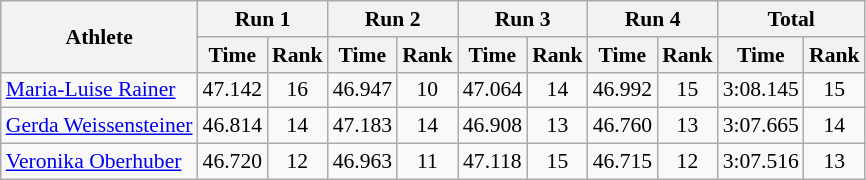<table class="wikitable" border="1" style="font-size:90%">
<tr>
<th rowspan="2">Athlete</th>
<th colspan="2">Run 1</th>
<th colspan="2">Run 2</th>
<th colspan="2">Run 3</th>
<th colspan="2">Run 4</th>
<th colspan="2">Total</th>
</tr>
<tr>
<th>Time</th>
<th>Rank</th>
<th>Time</th>
<th>Rank</th>
<th>Time</th>
<th>Rank</th>
<th>Time</th>
<th>Rank</th>
<th>Time</th>
<th>Rank</th>
</tr>
<tr>
<td><a href='#'>Maria-Luise Rainer</a></td>
<td align="center">47.142</td>
<td align="center">16</td>
<td align="center">46.947</td>
<td align="center">10</td>
<td align="center">47.064</td>
<td align="center">14</td>
<td align="center">46.992</td>
<td align="center">15</td>
<td align="center">3:08.145</td>
<td align="center">15</td>
</tr>
<tr>
<td><a href='#'>Gerda Weissensteiner</a></td>
<td align="center">46.814</td>
<td align="center">14</td>
<td align="center">47.183</td>
<td align="center">14</td>
<td align="center">46.908</td>
<td align="center">13</td>
<td align="center">46.760</td>
<td align="center">13</td>
<td align="center">3:07.665</td>
<td align="center">14</td>
</tr>
<tr>
<td><a href='#'>Veronika Oberhuber</a></td>
<td align="center">46.720</td>
<td align="center">12</td>
<td align="center">46.963</td>
<td align="center">11</td>
<td align="center">47.118</td>
<td align="center">15</td>
<td align="center">46.715</td>
<td align="center">12</td>
<td align="center">3:07.516</td>
<td align="center">13</td>
</tr>
</table>
